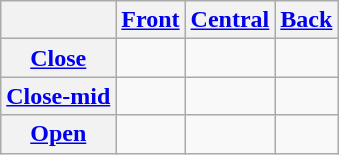<table class="wikitable" style="text-align:center;">
<tr>
<th></th>
<th><a href='#'>Front</a></th>
<th><a href='#'>Central</a></th>
<th><a href='#'>Back</a></th>
</tr>
<tr>
<th><a href='#'>Close</a></th>
<td>   </td>
<td></td>
<td></td>
</tr>
<tr>
<th><a href='#'>Close-mid</a></th>
<td></td>
<td></td>
<td>   </td>
</tr>
<tr>
<th><a href='#'>Open</a></th>
<td></td>
<td>   </td>
<td></td>
</tr>
</table>
